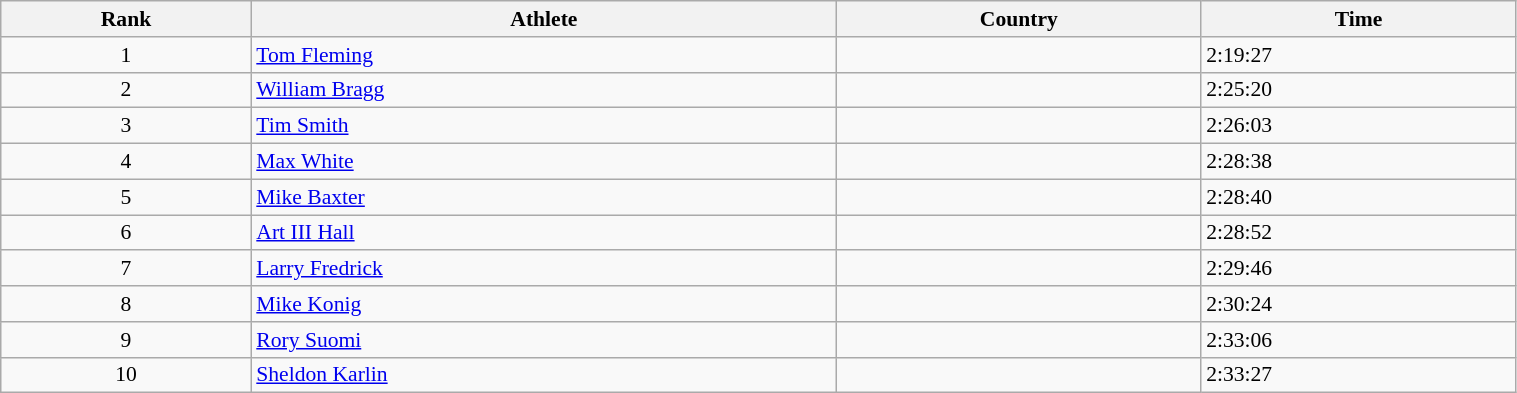<table class="wikitable" width=80% style="font-size:90%; text-align:left;">
<tr>
<th>Rank</th>
<th>Athlete</th>
<th>Country</th>
<th>Time</th>
</tr>
<tr>
<td style="text-align:center">1</td>
<td><a href='#'>Tom Fleming</a></td>
<td></td>
<td>2:19:27</td>
</tr>
<tr>
<td style="text-align:center">2</td>
<td><a href='#'>William Bragg</a></td>
<td></td>
<td>2:25:20</td>
</tr>
<tr>
<td style="text-align:center">3</td>
<td><a href='#'>Tim Smith</a></td>
<td></td>
<td>2:26:03</td>
</tr>
<tr>
<td style="text-align:center">4</td>
<td><a href='#'>Max White</a></td>
<td></td>
<td>2:28:38</td>
</tr>
<tr>
<td style="text-align:center">5</td>
<td><a href='#'>Mike Baxter</a></td>
<td></td>
<td>2:28:40</td>
</tr>
<tr>
<td style="text-align:center">6</td>
<td><a href='#'>Art III Hall</a></td>
<td></td>
<td>2:28:52</td>
</tr>
<tr>
<td style="text-align:center">7</td>
<td><a href='#'>Larry Fredrick</a></td>
<td></td>
<td>2:29:46</td>
</tr>
<tr>
<td style="text-align:center">8</td>
<td><a href='#'>Mike Konig</a></td>
<td></td>
<td>2:30:24</td>
</tr>
<tr>
<td style="text-align:center">9</td>
<td><a href='#'>Rory Suomi</a></td>
<td></td>
<td>2:33:06</td>
</tr>
<tr>
<td style="text-align:center">10</td>
<td><a href='#'>Sheldon Karlin</a></td>
<td></td>
<td>2:33:27</td>
</tr>
</table>
